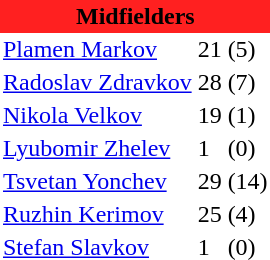<table class="toccolours" border="0" cellpadding="2" cellspacing="0" align="left" style="margin:0.5em;">
<tr>
<th colspan="4" align="center" bgcolor="#FF2020"><span>Midfielders</span></th>
</tr>
<tr>
<td> <a href='#'>Plamen Markov</a></td>
<td>21</td>
<td>(5)</td>
</tr>
<tr>
<td> <a href='#'>Radoslav Zdravkov</a></td>
<td>28</td>
<td>(7)</td>
</tr>
<tr>
<td> <a href='#'>Nikola Velkov</a></td>
<td>19</td>
<td>(1)</td>
</tr>
<tr>
<td> <a href='#'>Lyubomir Zhelev</a></td>
<td>1</td>
<td>(0)</td>
</tr>
<tr>
<td> <a href='#'>Tsvetan Yonchev</a></td>
<td>29</td>
<td>(14)</td>
</tr>
<tr>
<td> <a href='#'>Ruzhin Kerimov</a></td>
<td>25</td>
<td>(4)</td>
</tr>
<tr>
<td> <a href='#'>Stefan Slavkov</a></td>
<td>1</td>
<td>(0)</td>
</tr>
<tr>
</tr>
</table>
